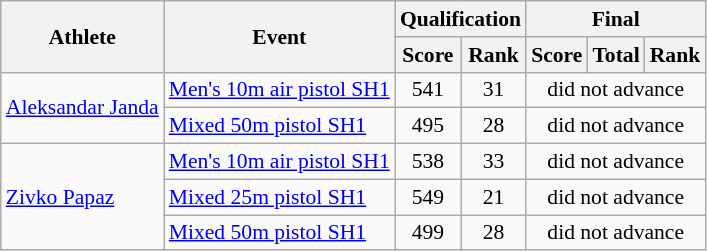<table class=wikitable style="font-size:90%">
<tr>
<th rowspan="2">Athlete</th>
<th rowspan="2">Event</th>
<th colspan="2">Qualification</th>
<th colspan="3">Final</th>
</tr>
<tr>
<th>Score</th>
<th>Rank</th>
<th>Score</th>
<th>Total</th>
<th>Rank</th>
</tr>
<tr>
<td rowspan="2"><a href='#'>Aleksandar Janda</a></td>
<td><a href='#'>Men's 10m air pistol SH1</a></td>
<td align=center>541</td>
<td align=center>31</td>
<td align=center colspan="3">did not advance</td>
</tr>
<tr>
<td><a href='#'>Mixed 50m pistol SH1</a></td>
<td align=center>495</td>
<td align=center>28</td>
<td align=center colspan="3">did not advance</td>
</tr>
<tr>
<td rowspan="3"><a href='#'>Zivko Papaz</a></td>
<td><a href='#'>Men's 10m air pistol SH1</a></td>
<td align=center>538</td>
<td align=center>33</td>
<td align=center colspan="3">did not advance</td>
</tr>
<tr>
<td><a href='#'>Mixed 25m pistol SH1</a></td>
<td align=center>549</td>
<td align=center>21</td>
<td align=center colspan="3">did not advance</td>
</tr>
<tr>
<td><a href='#'>Mixed 50m pistol SH1</a></td>
<td align=center>499</td>
<td align=center>28</td>
<td align=center colspan="3">did not advance</td>
</tr>
</table>
